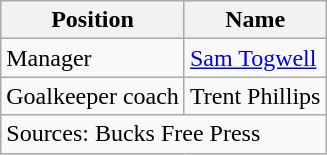<table class=wikitable>
<tr>
<th>Position</th>
<th>Name</th>
</tr>
<tr>
<td>Manager</td>
<td><a href='#'>Sam Togwell</a></td>
</tr>
<tr>
<td>Goalkeeper coach</td>
<td>Trent Phillips</td>
</tr>
<tr>
<td colspan=2>Sources: Bucks Free Press</td>
</tr>
</table>
